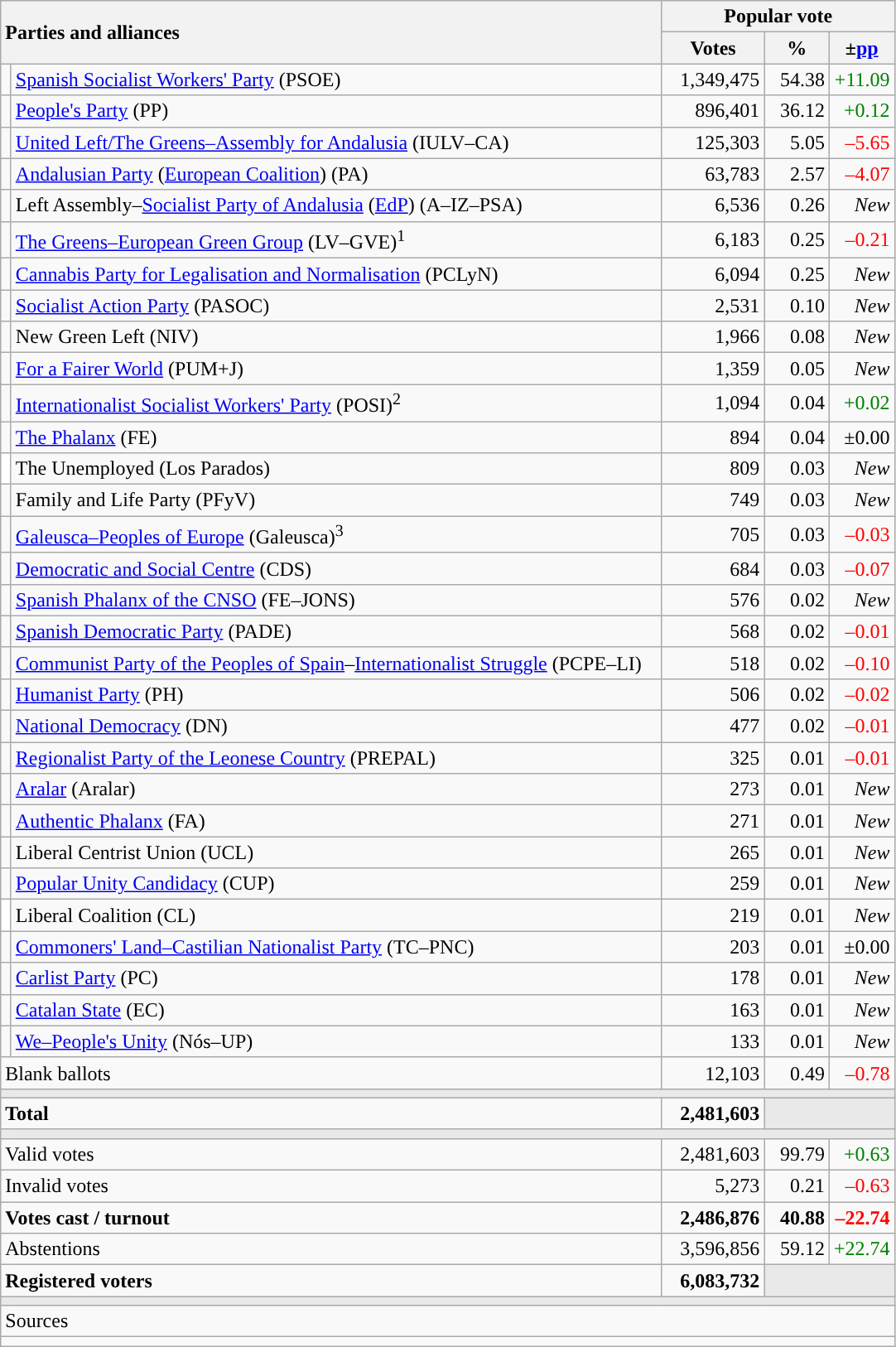<table class="wikitable" style="text-align:right">
<tr>
<th style="text-align:left;" rowspan="2" colspan="2" width="525">Parties and alliances</th>
<th colspan="3">Popular vote</th>
</tr>
<tr>
<th width="75">Votes</th>
<th width="45">%</th>
<th width="45">±<a href='#'>pp</a></th>
</tr>
<tr>
<td width="1" style="color:inherit;background:"></td>
<td align="left"><a href='#'>Spanish Socialist Workers' Party</a> (PSOE)</td>
<td>1,349,475</td>
<td>54.38</td>
<td style="color:green;">+11.09</td>
</tr>
<tr>
<td style="color:inherit;background:"></td>
<td align="left"><a href='#'>People's Party</a> (PP)</td>
<td>896,401</td>
<td>36.12</td>
<td style="color:green;">+0.12</td>
</tr>
<tr>
<td style="color:inherit;background:"></td>
<td align="left"><a href='#'>United Left/The Greens–Assembly for Andalusia</a> (IULV–CA)</td>
<td>125,303</td>
<td>5.05</td>
<td style="color:red;">–5.65</td>
</tr>
<tr>
<td style="color:inherit;background:"></td>
<td align="left"><a href='#'>Andalusian Party</a> (<a href='#'>European Coalition</a>) (PA)</td>
<td>63,783</td>
<td>2.57</td>
<td style="color:red;">–4.07</td>
</tr>
<tr>
<td style="color:inherit;background:"></td>
<td align="left">Left Assembly–<a href='#'>Socialist Party of Andalusia</a> (<a href='#'>EdP</a>) (A–IZ–PSA)</td>
<td>6,536</td>
<td>0.26</td>
<td><em>New</em></td>
</tr>
<tr>
<td style="color:inherit;background:"></td>
<td align="left"><a href='#'>The Greens–European Green Group</a> (LV–GVE)<sup>1</sup></td>
<td>6,183</td>
<td>0.25</td>
<td style="color:red;">–0.21</td>
</tr>
<tr>
<td style="color:inherit;background:"></td>
<td align="left"><a href='#'>Cannabis Party for Legalisation and Normalisation</a> (PCLyN)</td>
<td>6,094</td>
<td>0.25</td>
<td><em>New</em></td>
</tr>
<tr>
<td style="color:inherit;background:"></td>
<td align="left"><a href='#'>Socialist Action Party</a> (PASOC)</td>
<td>2,531</td>
<td>0.10</td>
<td><em>New</em></td>
</tr>
<tr>
<td style="color:inherit;background:"></td>
<td align="left">New Green Left (NIV)</td>
<td>1,966</td>
<td>0.08</td>
<td><em>New</em></td>
</tr>
<tr>
<td style="color:inherit;background:"></td>
<td align="left"><a href='#'>For a Fairer World</a> (PUM+J)</td>
<td>1,359</td>
<td>0.05</td>
<td><em>New</em></td>
</tr>
<tr>
<td style="color:inherit;background:"></td>
<td align="left"><a href='#'>Internationalist Socialist Workers' Party</a> (POSI)<sup>2</sup></td>
<td>1,094</td>
<td>0.04</td>
<td style="color:green;">+0.02</td>
</tr>
<tr>
<td style="color:inherit;background:"></td>
<td align="left"><a href='#'>The Phalanx</a> (FE)</td>
<td>894</td>
<td>0.04</td>
<td>±0.00</td>
</tr>
<tr>
<td bgcolor="white"></td>
<td align="left">The Unemployed (Los Parados)</td>
<td>809</td>
<td>0.03</td>
<td><em>New</em></td>
</tr>
<tr>
<td style="color:inherit;background:"></td>
<td align="left">Family and Life Party (PFyV)</td>
<td>749</td>
<td>0.03</td>
<td><em>New</em></td>
</tr>
<tr>
<td style="color:inherit;background:"></td>
<td align="left"><a href='#'>Galeusca–Peoples of Europe</a> (Galeusca)<sup>3</sup></td>
<td>705</td>
<td>0.03</td>
<td style="color:red;">–0.03</td>
</tr>
<tr>
<td style="color:inherit;background:"></td>
<td align="left"><a href='#'>Democratic and Social Centre</a> (CDS)</td>
<td>684</td>
<td>0.03</td>
<td style="color:red;">–0.07</td>
</tr>
<tr>
<td style="color:inherit;background:"></td>
<td align="left"><a href='#'>Spanish Phalanx of the CNSO</a> (FE–JONS)</td>
<td>576</td>
<td>0.02</td>
<td><em>New</em></td>
</tr>
<tr>
<td style="color:inherit;background:"></td>
<td align="left"><a href='#'>Spanish Democratic Party</a> (PADE)</td>
<td>568</td>
<td>0.02</td>
<td style="color:red;">–0.01</td>
</tr>
<tr>
<td style="color:inherit;background:"></td>
<td align="left"><a href='#'>Communist Party of the Peoples of Spain</a>–<a href='#'>Internationalist Struggle</a> (PCPE–LI)</td>
<td>518</td>
<td>0.02</td>
<td style="color:red;">–0.10</td>
</tr>
<tr>
<td style="color:inherit;background:"></td>
<td align="left"><a href='#'>Humanist Party</a> (PH)</td>
<td>506</td>
<td>0.02</td>
<td style="color:red;">–0.02</td>
</tr>
<tr>
<td style="color:inherit;background:"></td>
<td align="left"><a href='#'>National Democracy</a> (DN)</td>
<td>477</td>
<td>0.02</td>
<td style="color:red;">–0.01</td>
</tr>
<tr>
<td style="color:inherit;background:"></td>
<td align="left"><a href='#'>Regionalist Party of the Leonese Country</a> (PREPAL)</td>
<td>325</td>
<td>0.01</td>
<td style="color:red;">–0.01</td>
</tr>
<tr>
<td style="color:inherit;background:"></td>
<td align="left"><a href='#'>Aralar</a> (Aralar)</td>
<td>273</td>
<td>0.01</td>
<td><em>New</em></td>
</tr>
<tr>
<td style="color:inherit;background:"></td>
<td align="left"><a href='#'>Authentic Phalanx</a> (FA)</td>
<td>271</td>
<td>0.01</td>
<td><em>New</em></td>
</tr>
<tr>
<td style="color:inherit;background:"></td>
<td align="left">Liberal Centrist Union (UCL)</td>
<td>265</td>
<td>0.01</td>
<td><em>New</em></td>
</tr>
<tr>
<td style="color:inherit;background:"></td>
<td align="left"><a href='#'>Popular Unity Candidacy</a> (CUP)</td>
<td>259</td>
<td>0.01</td>
<td><em>New</em></td>
</tr>
<tr>
<td bgcolor="white"></td>
<td align="left">Liberal Coalition (CL)</td>
<td>219</td>
<td>0.01</td>
<td><em>New</em></td>
</tr>
<tr>
<td style="color:inherit;background:"></td>
<td align="left"><a href='#'>Commoners' Land–Castilian Nationalist Party</a> (TC–PNC)</td>
<td>203</td>
<td>0.01</td>
<td>±0.00</td>
</tr>
<tr>
<td style="color:inherit;background:"></td>
<td align="left"><a href='#'>Carlist Party</a> (PC)</td>
<td>178</td>
<td>0.01</td>
<td><em>New</em></td>
</tr>
<tr>
<td style="color:inherit;background:"></td>
<td align="left"><a href='#'>Catalan State</a> (EC)</td>
<td>163</td>
<td>0.01</td>
<td><em>New</em></td>
</tr>
<tr>
<td style="color:inherit;background:"></td>
<td align="left"><a href='#'>We–People's Unity</a> (Nós–UP)</td>
<td>133</td>
<td>0.01</td>
<td><em>New</em></td>
</tr>
<tr>
<td align="left" colspan="2">Blank ballots</td>
<td>12,103</td>
<td>0.49</td>
<td style="color:red;">–0.78</td>
</tr>
<tr>
<td colspan="5" bgcolor="#E9E9E9"></td>
</tr>
<tr style="font-weight:bold;">
<td align="left" colspan="2">Total</td>
<td>2,481,603</td>
<td bgcolor="#E9E9E9" colspan="2"></td>
</tr>
<tr>
<td colspan="5" bgcolor="#E9E9E9"></td>
</tr>
<tr>
<td align="left" colspan="2">Valid votes</td>
<td>2,481,603</td>
<td>99.79</td>
<td style="color:green;">+0.63</td>
</tr>
<tr>
<td align="left" colspan="2">Invalid votes</td>
<td>5,273</td>
<td>0.21</td>
<td style="color:red;">–0.63</td>
</tr>
<tr style="font-weight:bold;">
<td align="left" colspan="2">Votes cast / turnout</td>
<td>2,486,876</td>
<td>40.88</td>
<td style="color:red;">–22.74</td>
</tr>
<tr>
<td align="left" colspan="2">Abstentions</td>
<td>3,596,856</td>
<td>59.12</td>
<td style="color:green;">+22.74</td>
</tr>
<tr style="font-weight:bold;">
<td align="left" colspan="2">Registered voters</td>
<td>6,083,732</td>
<td bgcolor="#E9E9E9" colspan="2"></td>
</tr>
<tr>
<td colspan="5" bgcolor="#E9E9E9"></td>
</tr>
<tr>
<td align="left" colspan="5">Sources</td>
</tr>
<tr>
<td colspan="5" style="text-align:left; max-width:680px;"></td>
</tr>
</table>
